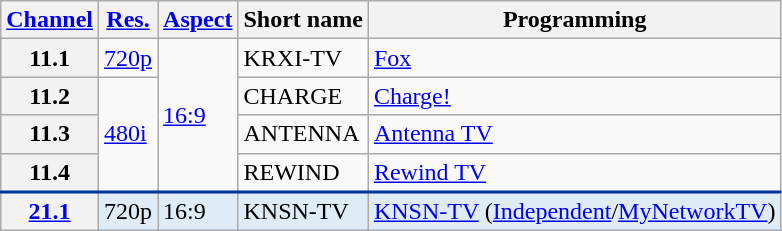<table class="wikitable">
<tr>
<th scope = "col"><a href='#'>Channel</a></th>
<th scope = "col"><a href='#'>Res.</a></th>
<th scope = "col"><a href='#'>Aspect</a></th>
<th scope = "col">Short name</th>
<th scope = "col">Programming</th>
</tr>
<tr>
<th scope = "row">11.1</th>
<td><a href='#'>720p</a></td>
<td rowspan=4><a href='#'>16:9</a></td>
<td>KRXI-TV</td>
<td><a href='#'>Fox</a></td>
</tr>
<tr>
<th scope = "row">11.2</th>
<td rowspan=3><a href='#'>480i</a></td>
<td>CHARGE</td>
<td><a href='#'>Charge!</a></td>
</tr>
<tr>
<th scope = "row">11.3</th>
<td>ANTENNA</td>
<td><a href='#'>Antenna TV</a></td>
</tr>
<tr>
<th scope = "row">11.4</th>
<td>REWIND</td>
<td><a href='#'>Rewind TV</a></td>
</tr>
<tr style="background-color:#DFEBF6; border-top: 2px solid #003399;">
<th scope = "row"><a href='#'>21.1</a></th>
<td>720p</td>
<td>16:9</td>
<td>KNSN-TV</td>
<td><a href='#'>KNSN-TV</a> (<a href='#'>Independent</a>/<a href='#'>MyNetworkTV</a>)</td>
</tr>
</table>
